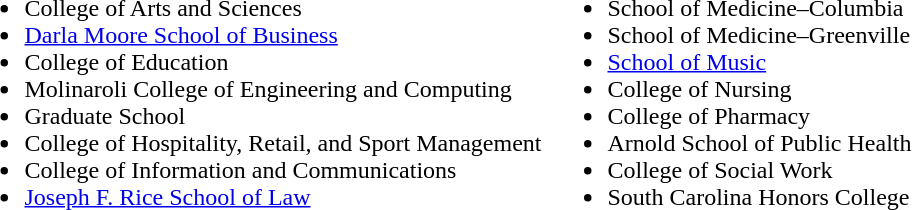<table>
<tr>
<td><br><ul><li>College of Arts and Sciences</li><li><a href='#'>Darla Moore School of Business</a></li><li>College of Education</li><li>Molinaroli College of Engineering and Computing</li><li>Graduate School</li><li>College of Hospitality, Retail, and Sport Management</li><li>College of Information and Communications</li><li><a href='#'>Joseph F. Rice School of Law</a></li></ul></td>
<td><br><ul><li>School of Medicine–Columbia</li><li>School of Medicine–Greenville</li><li><a href='#'>School of Music</a></li><li>College of Nursing</li><li>College of Pharmacy</li><li>Arnold School of Public Health</li><li>College of Social Work</li><li>South Carolina Honors College</li></ul></td>
</tr>
</table>
